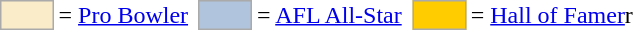<table>
<tr>
<td style="background-color:#faecc8; border:1px solid #aaaaaa; width:2em;"></td>
<td>= <a href='#'>Pro Bowler</a></td>
<td></td>
<td style="background-color:lightsteelblue; border:1px solid #aaaaaa; width:2em;"></td>
<td>= <a href='#'>AFL All-Star</a></td>
<td></td>
<td style="background-color:#FFCC00; border:1px solid #aaaaaa; width:2em;"></td>
<td>= <a href='#'>Hall of Famer</a>r</td>
</tr>
</table>
